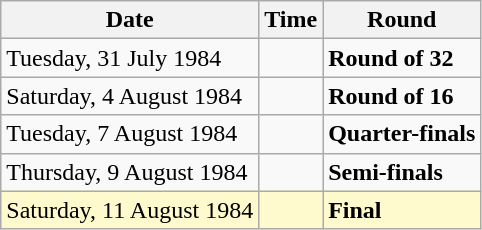<table class="wikitable">
<tr>
<th>Date</th>
<th>Time</th>
<th>Round</th>
</tr>
<tr>
<td>Tuesday, 31 July 1984</td>
<td></td>
<td><strong>Round of 32</strong></td>
</tr>
<tr>
<td>Saturday, 4 August 1984</td>
<td></td>
<td><strong>Round of 16</strong></td>
</tr>
<tr>
<td>Tuesday, 7 August 1984</td>
<td></td>
<td><strong>Quarter-finals</strong></td>
</tr>
<tr>
<td>Thursday, 9 August 1984</td>
<td></td>
<td><strong>Semi-finals</strong></td>
</tr>
<tr>
<td style=background:lemonchiffon>Saturday, 11 August 1984</td>
<td style=background:lemonchiffon></td>
<td style=background:lemonchiffon><strong>Final</strong></td>
</tr>
</table>
